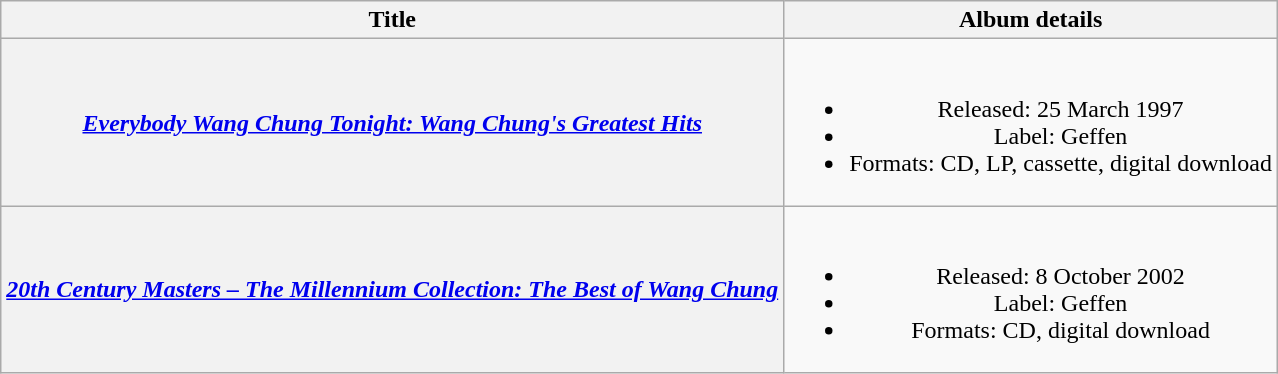<table class="wikitable plainrowheaders" style="text-align:center;">
<tr>
<th scope="col">Title</th>
<th scope="col">Album details</th>
</tr>
<tr>
<th scope="row"><em><a href='#'>Everybody Wang Chung Tonight: Wang Chung's Greatest Hits</a></em></th>
<td><br><ul><li>Released: 25 March 1997</li><li>Label: Geffen</li><li>Formats: CD, LP, cassette, digital download</li></ul></td>
</tr>
<tr>
<th scope="row"><em><a href='#'>20th Century Masters – The Millennium Collection: The Best of Wang Chung</a></em></th>
<td><br><ul><li>Released: 8 October 2002</li><li>Label: Geffen</li><li>Formats: CD, digital download</li></ul></td>
</tr>
</table>
